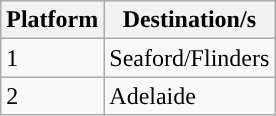<table class="wikitable">
<tr>
<th>Platform</th>
<th>Destination/s</th>
</tr>
<tr>
<td style="background:#"><span>1</span></td>
<td>Seaford/Flinders</td>
</tr>
<tr>
<td style="background:#"><span>2</span></td>
<td>Adelaide</td>
</tr>
</table>
